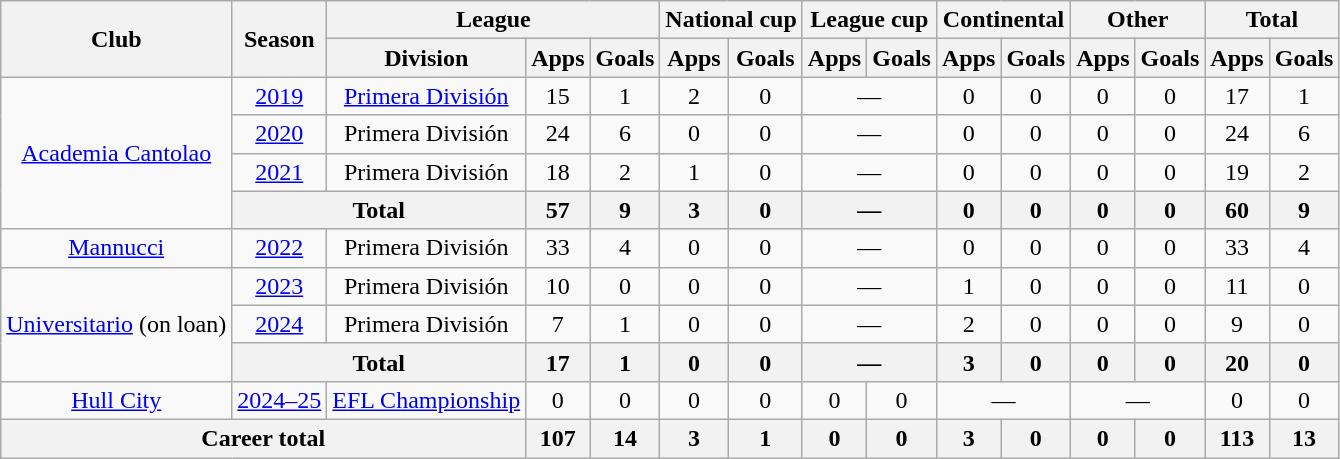<table class="wikitable" style="text-align:center">
<tr>
<th rowspan="2">Club</th>
<th rowspan="2">Season</th>
<th colspan="3">League</th>
<th colspan="2">National cup</th>
<th colspan="2">League cup</th>
<th colspan="2">Continental</th>
<th colspan="2">Other</th>
<th colspan="2">Total</th>
</tr>
<tr>
<th>Division</th>
<th>Apps</th>
<th>Goals</th>
<th>Apps</th>
<th>Goals</th>
<th>Apps</th>
<th>Goals</th>
<th>Apps</th>
<th>Goals</th>
<th>Apps</th>
<th>Goals</th>
<th>Apps</th>
<th>Goals</th>
</tr>
<tr>
<td rowspan="4"><a href='#'>Academia Cantolao</a></td>
<td><a href='#'>2019</a></td>
<td><a href='#'>Primera División</a></td>
<td>15</td>
<td>1</td>
<td>2</td>
<td>0</td>
<td colspan="2">—</td>
<td>0</td>
<td>0</td>
<td>0</td>
<td>0</td>
<td>17</td>
<td>1</td>
</tr>
<tr>
<td><a href='#'>2020</a></td>
<td>Primera División</td>
<td>24</td>
<td>6</td>
<td>0</td>
<td>0</td>
<td colspan="2">—</td>
<td>0</td>
<td>0</td>
<td>0</td>
<td>0</td>
<td>24</td>
<td>6</td>
</tr>
<tr>
<td><a href='#'>2021</a></td>
<td>Primera División</td>
<td>18</td>
<td>2</td>
<td>1</td>
<td>0</td>
<td colspan="2">—</td>
<td>0</td>
<td>0</td>
<td>0</td>
<td>0</td>
<td>19</td>
<td>2</td>
</tr>
<tr>
<th colspan="2">Total</th>
<th>57</th>
<th>9</th>
<th>3</th>
<th>0</th>
<th colspan="2">—</th>
<th>0</th>
<th>0</th>
<th>0</th>
<th>0</th>
<th>60</th>
<th>9</th>
</tr>
<tr>
<td><a href='#'>Mannucci</a></td>
<td><a href='#'>2022</a></td>
<td>Primera División</td>
<td>33</td>
<td>4</td>
<td>0</td>
<td>0</td>
<td colspan="2">—</td>
<td>0</td>
<td>0</td>
<td>0</td>
<td>0</td>
<td>33</td>
<td>4</td>
</tr>
<tr>
<td rowspan="3"><a href='#'>Universitario</a> (on loan)</td>
<td><a href='#'>2023</a></td>
<td>Primera División</td>
<td>10</td>
<td>0</td>
<td>0</td>
<td>0</td>
<td colspan="2">—</td>
<td>1</td>
<td>0</td>
<td>0</td>
<td>0</td>
<td>11</td>
<td>0</td>
</tr>
<tr>
<td><a href='#'>2024</a></td>
<td>Primera División</td>
<td>7</td>
<td>1</td>
<td>0</td>
<td>0</td>
<td colspan="2">—</td>
<td>2</td>
<td>0</td>
<td>0</td>
<td>0</td>
<td>9</td>
<td>0</td>
</tr>
<tr>
<th colspan="2">Total</th>
<th>17</th>
<th>1</th>
<th>0</th>
<th>0</th>
<th colspan="2">—</th>
<th>3</th>
<th>0</th>
<th>0</th>
<th>0</th>
<th>20</th>
<th>0</th>
</tr>
<tr>
<td><a href='#'>Hull City</a></td>
<td><a href='#'>2024–25</a></td>
<td><a href='#'>EFL Championship</a></td>
<td>0</td>
<td>0</td>
<td>0</td>
<td>0</td>
<td>0</td>
<td>0</td>
<td colspan="2">—</td>
<td colspan="2">—</td>
<td>0</td>
<td>0</td>
</tr>
<tr>
<th colspan="3">Career total</th>
<th>107</th>
<th>14</th>
<th>3</th>
<th>1</th>
<th>0</th>
<th>0</th>
<th>3</th>
<th>0</th>
<th>0</th>
<th>0</th>
<th>113</th>
<th>13</th>
</tr>
</table>
